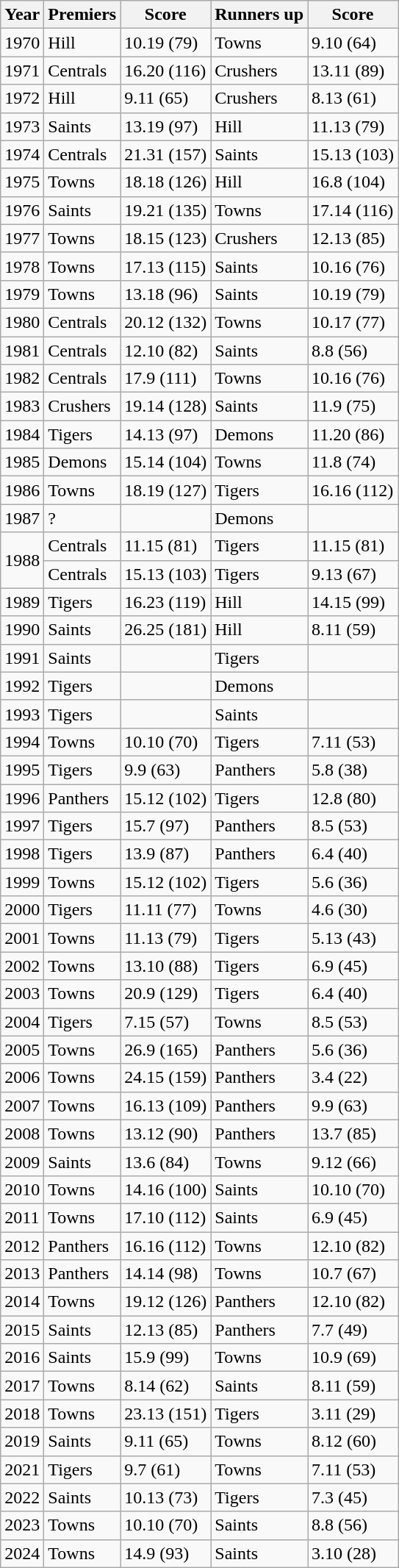<table class="wikitable">
<tr>
<th>Year</th>
<th>Premiers</th>
<th>Score</th>
<th>Runners up</th>
<th>Score</th>
</tr>
<tr>
<td>1970</td>
<td>Hill</td>
<td>10.19 (79)</td>
<td>Towns</td>
<td>9.10 (64)</td>
</tr>
<tr>
<td>1971</td>
<td>Centrals</td>
<td>16.20 (116)</td>
<td>Crushers</td>
<td>13.11 (89)</td>
</tr>
<tr>
<td>1972</td>
<td>Hill</td>
<td>9.11 (65)</td>
<td>Crushers</td>
<td>8.13 (61)</td>
</tr>
<tr>
<td>1973</td>
<td>Saints</td>
<td>13.19 (97)</td>
<td>Hill</td>
<td>11.13 (79)</td>
</tr>
<tr>
<td>1974</td>
<td>Centrals</td>
<td>21.31 (157)</td>
<td>Saints</td>
<td>15.13 (103)</td>
</tr>
<tr>
<td>1975</td>
<td>Towns</td>
<td>18.18 (126)</td>
<td>Hill</td>
<td>16.8 (104)</td>
</tr>
<tr>
<td>1976</td>
<td>Saints</td>
<td>19.21 (135)</td>
<td>Towns</td>
<td>17.14 (116)</td>
</tr>
<tr>
<td>1977</td>
<td>Towns</td>
<td>18.15 (123)</td>
<td>Crushers</td>
<td>12.13 (85)</td>
</tr>
<tr>
<td>1978</td>
<td>Towns</td>
<td>17.13 (115)</td>
<td>Saints</td>
<td>10.16 (76)</td>
</tr>
<tr>
<td>1979</td>
<td>Towns</td>
<td>13.18 (96)</td>
<td>Saints</td>
<td>10.19 (79)</td>
</tr>
<tr>
<td>1980</td>
<td>Centrals</td>
<td>20.12 (132)</td>
<td>Towns</td>
<td>10.17 (77)</td>
</tr>
<tr>
<td>1981</td>
<td>Centrals</td>
<td>12.10 (82)</td>
<td>Saints</td>
<td>8.8 (56)</td>
</tr>
<tr>
<td>1982</td>
<td>Centrals</td>
<td>17.9 (111)</td>
<td>Towns</td>
<td>10.16 (76)</td>
</tr>
<tr>
<td>1983</td>
<td>Crushers</td>
<td>19.14 (128)</td>
<td>Saints</td>
<td>11.9 (75)</td>
</tr>
<tr>
<td>1984</td>
<td>Tigers</td>
<td>14.13 (97)</td>
<td>Demons</td>
<td>11.20 (86)</td>
</tr>
<tr>
<td>1985</td>
<td>Demons</td>
<td>15.14 (104)</td>
<td>Towns</td>
<td>11.8 (74)</td>
</tr>
<tr>
<td>1986</td>
<td>Towns</td>
<td>18.19 (127)</td>
<td>Tigers</td>
<td>16.16 (112)</td>
</tr>
<tr>
<td>1987</td>
<td>?</td>
<td></td>
<td>Demons</td>
<td></td>
</tr>
<tr>
<td rowspan="2">1988</td>
<td>Centrals</td>
<td>11.15 (81)</td>
<td>Tigers</td>
<td>11.15 (81)</td>
</tr>
<tr>
<td>Centrals</td>
<td>15.13 (103)</td>
<td>Tigers</td>
<td>9.13 (67)</td>
</tr>
<tr>
<td>1989</td>
<td>Tigers</td>
<td>16.23 (119)</td>
<td>Hill</td>
<td>14.15 (99)</td>
</tr>
<tr>
<td>1990</td>
<td>Saints</td>
<td>26.25 (181)</td>
<td>Hill</td>
<td>8.11 (59)</td>
</tr>
<tr>
<td>1991</td>
<td>Saints</td>
<td></td>
<td>Tigers</td>
<td></td>
</tr>
<tr>
<td>1992</td>
<td>Tigers</td>
<td></td>
<td>Demons</td>
<td></td>
</tr>
<tr>
<td>1993</td>
<td>Tigers</td>
<td></td>
<td>Saints</td>
<td></td>
</tr>
<tr>
<td>1994</td>
<td>Towns</td>
<td>10.10 (70)</td>
<td>Tigers</td>
<td>7.11 (53)</td>
</tr>
<tr>
<td>1995</td>
<td>Tigers</td>
<td>9.9 (63)</td>
<td>Panthers</td>
<td>5.8 (38)</td>
</tr>
<tr>
<td>1996</td>
<td>Panthers</td>
<td>15.12 (102)</td>
<td>Tigers</td>
<td>12.8 (80)</td>
</tr>
<tr>
<td>1997</td>
<td>Tigers</td>
<td>15.7 (97)</td>
<td>Panthers</td>
<td>8.5 (53)</td>
</tr>
<tr>
<td>1998</td>
<td>Tigers</td>
<td>13.9 (87)</td>
<td>Panthers</td>
<td>6.4 (40)</td>
</tr>
<tr>
<td>1999</td>
<td>Towns</td>
<td>15.12 (102)</td>
<td>Tigers</td>
<td>5.6 (36)</td>
</tr>
<tr>
<td>2000</td>
<td>Tigers</td>
<td>11.11 (77)</td>
<td>Towns</td>
<td>4.6 (30)</td>
</tr>
<tr>
<td>2001</td>
<td>Towns</td>
<td>11.13 (79)</td>
<td>Tigers</td>
<td>5.13 (43)</td>
</tr>
<tr>
<td>2002</td>
<td>Towns</td>
<td>13.10 (88)</td>
<td>Tigers</td>
<td>6.9 (45)</td>
</tr>
<tr>
<td>2003</td>
<td>Towns</td>
<td>20.9 (129)</td>
<td>Tigers</td>
<td>6.4 (40)</td>
</tr>
<tr>
<td>2004</td>
<td>Tigers</td>
<td>7.15 (57)</td>
<td>Towns</td>
<td>8.5 (53)</td>
</tr>
<tr>
<td>2005</td>
<td>Towns</td>
<td>26.9 (165)</td>
<td>Panthers</td>
<td>5.6 (36)</td>
</tr>
<tr>
<td>2006</td>
<td>Towns</td>
<td>24.15 (159)</td>
<td>Panthers</td>
<td>3.4 (22)</td>
</tr>
<tr>
<td>2007</td>
<td>Towns</td>
<td>16.13 (109)</td>
<td>Panthers</td>
<td>9.9 (63)</td>
</tr>
<tr>
<td>2008</td>
<td>Towns</td>
<td>13.12 (90)</td>
<td>Panthers</td>
<td>13.7 (85)</td>
</tr>
<tr>
<td>2009</td>
<td>Saints</td>
<td>13.6 (84)</td>
<td>Towns</td>
<td>9.12 (66)</td>
</tr>
<tr>
<td>2010</td>
<td>Towns</td>
<td>14.16 (100)</td>
<td>Saints</td>
<td>10.10 (70)</td>
</tr>
<tr>
<td>2011</td>
<td>Towns</td>
<td>17.10 (112)</td>
<td>Saints</td>
<td>6.9 (45)</td>
</tr>
<tr>
<td>2012</td>
<td>Panthers</td>
<td>16.16 (112)</td>
<td>Towns</td>
<td>12.10 (82)</td>
</tr>
<tr>
<td>2013</td>
<td>Panthers</td>
<td>14.14 (98)</td>
<td>Towns</td>
<td>10.7 (67)</td>
</tr>
<tr>
<td>2014</td>
<td>Towns</td>
<td>19.12 (126)</td>
<td>Panthers</td>
<td>12.10 (82)</td>
</tr>
<tr>
<td>2015</td>
<td>Saints</td>
<td>12.13 (85)</td>
<td>Panthers</td>
<td>7.7 (49)</td>
</tr>
<tr>
<td>2016</td>
<td>Saints</td>
<td>15.9 (99)</td>
<td>Towns</td>
<td>10.9 (69)</td>
</tr>
<tr>
<td>2017</td>
<td>Towns</td>
<td>8.14 (62)</td>
<td>Saints</td>
<td>8.11 (59)</td>
</tr>
<tr>
<td>2018</td>
<td>Towns</td>
<td>23.13 (151)</td>
<td>Tigers</td>
<td>3.11 (29)</td>
</tr>
<tr>
<td>2019</td>
<td>Saints</td>
<td>9.11 (65)</td>
<td>Towns</td>
<td>8.12 (60)</td>
</tr>
<tr>
<td>2021</td>
<td>Tigers</td>
<td>9.7 (61)</td>
<td>Towns</td>
<td>7.11 (53)</td>
</tr>
<tr>
<td>2022</td>
<td>Saints</td>
<td>10.13 (73)</td>
<td>Tigers</td>
<td>7.3 (45)</td>
</tr>
<tr>
<td>2023</td>
<td>Towns</td>
<td>10.10 (70)</td>
<td>Saints</td>
<td>8.8 (56)</td>
</tr>
<tr>
<td>2024</td>
<td>Towns</td>
<td>14.9 (93)</td>
<td>Saints</td>
<td>3.10 (28)</td>
</tr>
</table>
